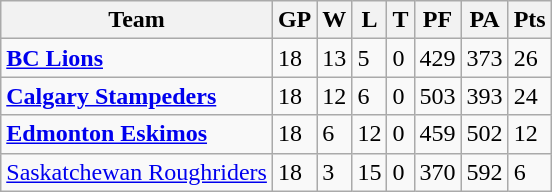<table class="wikitable">
<tr>
<th>Team</th>
<th>GP</th>
<th>W</th>
<th>L</th>
<th>T</th>
<th>PF</th>
<th>PA</th>
<th>Pts</th>
</tr>
<tr>
<td><strong><a href='#'>BC Lions</a></strong></td>
<td>18</td>
<td>13</td>
<td>5</td>
<td>0</td>
<td>429</td>
<td>373</td>
<td>26</td>
</tr>
<tr>
<td><strong><a href='#'>Calgary Stampeders</a></strong></td>
<td>18</td>
<td>12</td>
<td>6</td>
<td>0</td>
<td>503</td>
<td>393</td>
<td>24</td>
</tr>
<tr>
<td><strong><a href='#'>Edmonton Eskimos</a></strong></td>
<td>18</td>
<td>6</td>
<td>12</td>
<td>0</td>
<td>459</td>
<td>502</td>
<td>12</td>
</tr>
<tr>
<td><a href='#'>Saskatchewan Roughriders</a></td>
<td>18</td>
<td>3</td>
<td>15</td>
<td>0</td>
<td>370</td>
<td>592</td>
<td>6</td>
</tr>
</table>
